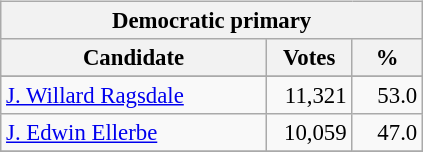<table class="wikitable" align="left" style="margin: 1em 1em 1em 0; font-size: 95%;">
<tr>
<th colspan="3">Democratic primary</th>
</tr>
<tr>
<th colspan="1" style="width: 170px">Candidate</th>
<th style="width: 50px">Votes</th>
<th style="width: 40px">%</th>
</tr>
<tr>
</tr>
<tr>
<td><a href='#'>J. Willard Ragsdale</a></td>
<td align="right">11,321</td>
<td align="right">53.0</td>
</tr>
<tr>
<td><a href='#'>J. Edwin Ellerbe</a></td>
<td align="right">10,059</td>
<td align="right">47.0</td>
</tr>
<tr>
</tr>
</table>
